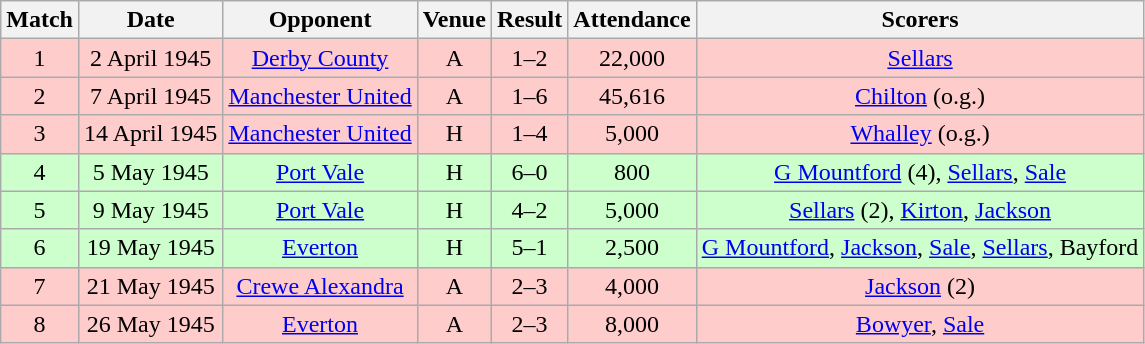<table class="wikitable" style="font-size:100%; text-align:center">
<tr>
<th>Match</th>
<th>Date</th>
<th>Opponent</th>
<th>Venue</th>
<th>Result</th>
<th>Attendance</th>
<th>Scorers</th>
</tr>
<tr style="background-color: #FFCCCC;">
<td>1</td>
<td>2 April 1945</td>
<td><a href='#'>Derby County</a></td>
<td>A</td>
<td>1–2</td>
<td>22,000</td>
<td><a href='#'>Sellars</a></td>
</tr>
<tr style="background-color: #FFCCCC;">
<td>2</td>
<td>7 April 1945</td>
<td><a href='#'>Manchester United</a></td>
<td>A</td>
<td>1–6</td>
<td>45,616</td>
<td><a href='#'>Chilton</a> (o.g.)</td>
</tr>
<tr style="background-color: #FFCCCC;">
<td>3</td>
<td>14 April 1945</td>
<td><a href='#'>Manchester United</a></td>
<td>H</td>
<td>1–4</td>
<td>5,000</td>
<td><a href='#'>Whalley</a> (o.g.)</td>
</tr>
<tr style="background-color: #CCFFCC;">
<td>4</td>
<td>5 May 1945</td>
<td><a href='#'>Port Vale</a></td>
<td>H</td>
<td>6–0</td>
<td>800</td>
<td><a href='#'>G Mountford</a> (4), <a href='#'>Sellars</a>, <a href='#'>Sale</a></td>
</tr>
<tr style="background-color: #CCFFCC;">
<td>5</td>
<td>9 May 1945</td>
<td><a href='#'>Port Vale</a></td>
<td>H</td>
<td>4–2</td>
<td>5,000</td>
<td><a href='#'>Sellars</a> (2), <a href='#'>Kirton</a>, <a href='#'>Jackson</a></td>
</tr>
<tr style="background-color: #CCFFCC;">
<td>6</td>
<td>19 May 1945</td>
<td><a href='#'>Everton</a></td>
<td>H</td>
<td>5–1</td>
<td>2,500</td>
<td><a href='#'>G Mountford</a>, <a href='#'>Jackson</a>, <a href='#'>Sale</a>, <a href='#'>Sellars</a>, Bayford</td>
</tr>
<tr style="background-color: #FFCCCC;">
<td>7</td>
<td>21 May 1945</td>
<td><a href='#'>Crewe Alexandra</a></td>
<td>A</td>
<td>2–3</td>
<td>4,000</td>
<td><a href='#'>Jackson</a> (2)</td>
</tr>
<tr style="background-color: #FFCCCC;">
<td>8</td>
<td>26 May 1945</td>
<td><a href='#'>Everton</a></td>
<td>A</td>
<td>2–3</td>
<td>8,000</td>
<td><a href='#'>Bowyer</a>, <a href='#'>Sale</a></td>
</tr>
</table>
